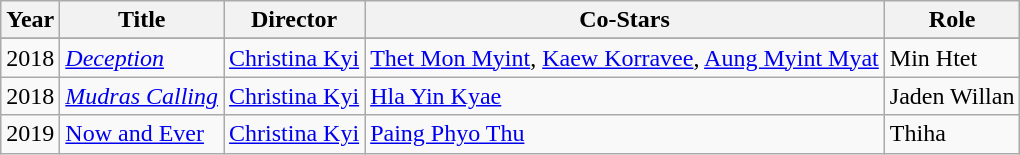<table class="wikitable sortable mw-collapsible">
<tr>
<th>Year</th>
<th>Title</th>
<th>Director</th>
<th>Co-Stars</th>
<th>Role</th>
</tr>
<tr>
</tr>
<tr>
<td>2018</td>
<td><em><a href='#'>Deception</a></em></td>
<td><a href='#'>Christina Kyi</a></td>
<td><a href='#'>Thet Mon Myint</a>, <a href='#'>Kaew Korravee</a>, <a href='#'>Aung Myint Myat</a></td>
<td>Min Htet</td>
</tr>
<tr>
<td>2018</td>
<td><em><a href='#'>Mudras Calling</a></em></td>
<td><a href='#'>Christina Kyi</a></td>
<td><a href='#'>Hla Yin Kyae</a></td>
<td>Jaden Willan</td>
</tr>
<tr>
<td>2019</td>
<td><a href='#'>Now and Ever</a></td>
<td><a href='#'>Christina Kyi</a></td>
<td><a href='#'>Paing Phyo Thu</a></td>
<td>Thiha</td>
</tr>
</table>
